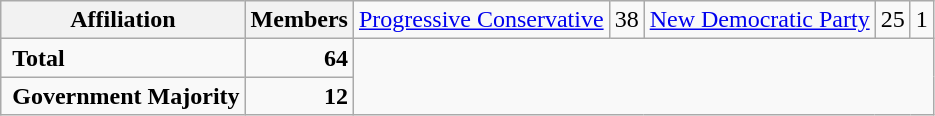<table class="wikitable">
<tr>
<th colspan="2">Affiliation</th>
<th>Members<br></th>
<td><a href='#'>Progressive Conservative</a></td>
<td align="right">38<br></td>
<td><a href='#'>New Democratic Party</a></td>
<td align="right">25<br></td>
<td align="right">1</td>
</tr>
<tr>
<td colspan="2" rowspan="1"> <strong>Total</strong><br></td>
<td align="right"><strong>64</strong></td>
</tr>
<tr>
<td colspan="2" rowspan="1"> <strong>Government Majority</strong><br></td>
<td align="right"><strong>12</strong></td>
</tr>
</table>
